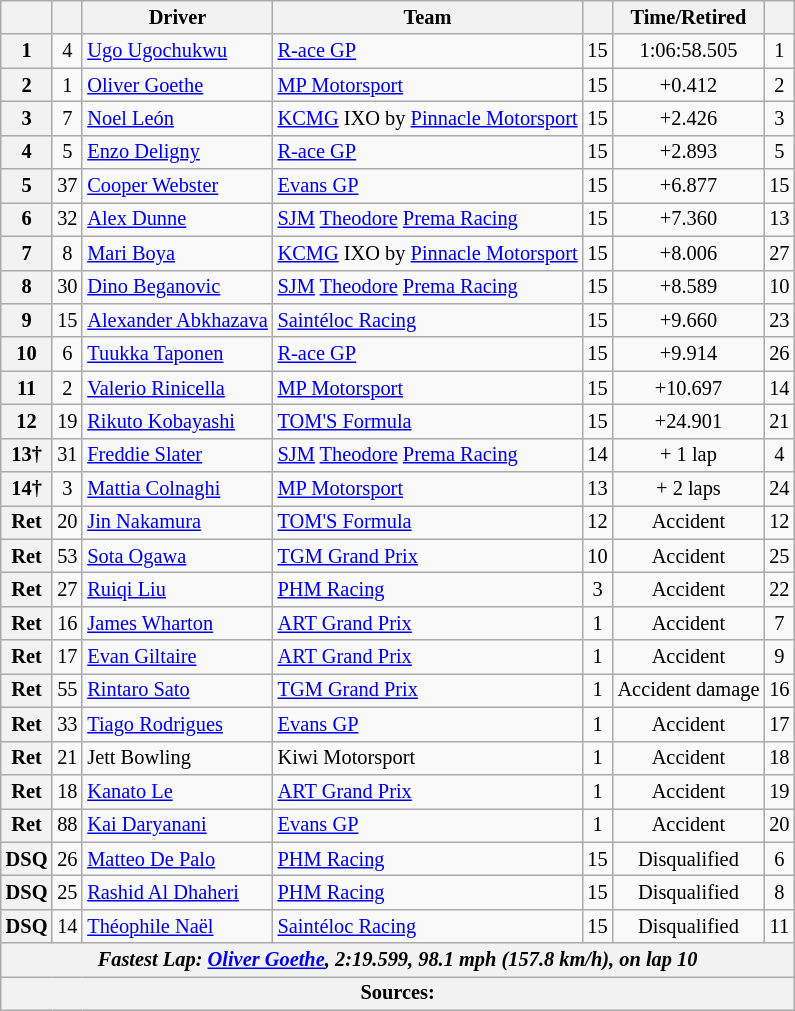<table class="wikitable" style="font-size:85%;">
<tr>
<th scope="col"></th>
<th scope="col"></th>
<th scope="col">Driver</th>
<th scope="col">Team</th>
<th scope="col"></th>
<th scope="col">Time/Retired</th>
<th scope="col"></th>
</tr>
<tr>
<th scope="row">1</th>
<td align="center">4</td>
<td> <a href='#'>Ugo Ugochukwu</a></td>
<td><a href='#'>R-ace GP</a></td>
<td align="center">15</td>
<td align="center">1:06:58.505</td>
<td align="center">1</td>
</tr>
<tr>
<th scope="row">2</th>
<td align="center">1</td>
<td> <a href='#'>Oliver Goethe</a></td>
<td><a href='#'>MP Motorsport</a></td>
<td align="center">15</td>
<td align="center">+0.412</td>
<td align="center">2</td>
</tr>
<tr>
<th scope="row">3</th>
<td align="center">7</td>
<td> <a href='#'>Noel León</a></td>
<td><a href='#'>KCMG</a> IXO by <a href='#'>Pinnacle Motorsport</a></td>
<td align="center">15</td>
<td align="center">+2.426</td>
<td align="center">3</td>
</tr>
<tr>
<th scope="row">4</th>
<td align="center">5</td>
<td> <a href='#'>Enzo Deligny</a></td>
<td><a href='#'>R-ace GP</a></td>
<td align="center">15</td>
<td align="center">+2.893</td>
<td align="center">5</td>
</tr>
<tr>
<th scope="row">5</th>
<td align="center">37</td>
<td> <a href='#'>Cooper Webster</a></td>
<td><a href='#'>Evans GP</a></td>
<td align="center">15</td>
<td align="center">+6.877</td>
<td align="center">15</td>
</tr>
<tr>
<th scope="row">6</th>
<td align="center">32</td>
<td> <a href='#'>Alex Dunne</a></td>
<td><a href='#'>SJM</a> <a href='#'>Theodore</a> <a href='#'>Prema Racing</a></td>
<td align="center">15</td>
<td align="center">+7.360</td>
<td align="center">13</td>
</tr>
<tr>
<th scope="row">7</th>
<td align="center">8</td>
<td> <a href='#'>Mari Boya</a></td>
<td><a href='#'>KCMG</a> IXO by <a href='#'>Pinnacle Motorsport</a></td>
<td align="center">15</td>
<td align="center">+8.006</td>
<td align="center">27</td>
</tr>
<tr>
<th scope="row">8</th>
<td align="center">30</td>
<td> <a href='#'>Dino Beganovic</a></td>
<td><a href='#'>SJM</a> <a href='#'>Theodore</a> <a href='#'>Prema Racing</a></td>
<td align="center">15</td>
<td align="center">+8.589</td>
<td align="center">10</td>
</tr>
<tr>
<th scope="row">9</th>
<td align="center">15</td>
<td> <a href='#'>Alexander Abkhazava</a></td>
<td><a href='#'>Saintéloc Racing</a></td>
<td align="center">15</td>
<td align="center">+9.660</td>
<td align="center">23</td>
</tr>
<tr>
<th scope="row">10</th>
<td align="center">6</td>
<td> <a href='#'>Tuukka Taponen</a></td>
<td><a href='#'>R-ace GP</a></td>
<td align="center">15</td>
<td align="center">+9.914</td>
<td align="center">26</td>
</tr>
<tr>
<th scope="row">11</th>
<td align="center">2</td>
<td> <a href='#'>Valerio Rinicella</a></td>
<td><a href='#'>MP Motorsport</a></td>
<td align="center">15</td>
<td align="center">+10.697</td>
<td align="center">14</td>
</tr>
<tr>
<th scope="row">12</th>
<td align="center">19</td>
<td> <a href='#'>Rikuto Kobayashi</a></td>
<td><a href='#'>TOM'S Formula</a></td>
<td align="center">15</td>
<td align="center">+24.901</td>
<td align="center">21</td>
</tr>
<tr>
<th scope="row">13†</th>
<td align="center">31</td>
<td> <a href='#'>Freddie Slater</a></td>
<td><a href='#'>SJM</a> <a href='#'>Theodore</a> <a href='#'>Prema Racing</a></td>
<td align="center">14</td>
<td align="center">+ 1 lap</td>
<td align="center">4</td>
</tr>
<tr>
<th scope="row">14†</th>
<td align="center">3</td>
<td> <a href='#'>Mattia Colnaghi</a></td>
<td><a href='#'>MP Motorsport</a></td>
<td align="center">13</td>
<td align="center">+ 2 laps</td>
<td align="center">24</td>
</tr>
<tr>
<th scope="row">Ret</th>
<td align="center">20</td>
<td> <a href='#'>Jin Nakamura</a></td>
<td><a href='#'>TOM'S Formula</a></td>
<td align="center">12</td>
<td align="center">Accident</td>
<td align="center">12</td>
</tr>
<tr>
<th scope="row">Ret</th>
<td align="center">53</td>
<td> <a href='#'>Sota Ogawa</a></td>
<td><a href='#'>TGM Grand Prix</a></td>
<td align="center">10</td>
<td align="center">Accident</td>
<td align="center">25</td>
</tr>
<tr>
<th scope="row">Ret</th>
<td align="center">27</td>
<td> <a href='#'>Ruiqi Liu</a></td>
<td><a href='#'>PHM Racing</a></td>
<td align="center">3</td>
<td align="center">Accident</td>
<td align="center">22</td>
</tr>
<tr>
<th scope="row">Ret</th>
<td align="center">16</td>
<td> <a href='#'>James Wharton</a></td>
<td><a href='#'>ART Grand Prix</a></td>
<td align="center">1</td>
<td align="center">Accident</td>
<td align="center">7</td>
</tr>
<tr>
<th scope="row">Ret</th>
<td align="center">17</td>
<td> <a href='#'>Evan Giltaire</a></td>
<td><a href='#'>ART Grand Prix</a></td>
<td align="center">1</td>
<td align="center">Accident</td>
<td align="center">9</td>
</tr>
<tr>
<th scope="row">Ret</th>
<td align="center">55</td>
<td> <a href='#'>Rintaro Sato</a></td>
<td><a href='#'>TGM Grand Prix</a></td>
<td align="center">1</td>
<td align="center">Accident damage</td>
<td align="center">16</td>
</tr>
<tr>
<th scope="row">Ret</th>
<td align="center">33</td>
<td> <a href='#'>Tiago Rodrigues</a></td>
<td><a href='#'>Evans GP</a></td>
<td align="center">1</td>
<td align="center">Accident</td>
<td align="center">17</td>
</tr>
<tr>
<th scope="row">Ret</th>
<td align="center">21</td>
<td> Jett Bowling</td>
<td>Kiwi Motorsport</td>
<td align="center">1</td>
<td align="center">Accident</td>
<td align="center">18</td>
</tr>
<tr>
<th scope="row">Ret</th>
<td align="center">18</td>
<td> <a href='#'>Kanato Le</a></td>
<td><a href='#'>ART Grand Prix</a></td>
<td align="center">1</td>
<td align="center">Accident</td>
<td align="center">19</td>
</tr>
<tr>
<th scope="row">Ret</th>
<td align="center">88</td>
<td> <a href='#'>Kai Daryanani</a></td>
<td><a href='#'>Evans GP</a></td>
<td align="center">1</td>
<td align="center">Accident</td>
<td align="center">20</td>
</tr>
<tr>
<th scope="row">DSQ</th>
<td align="center">26</td>
<td> <a href='#'>Matteo De Palo</a></td>
<td><a href='#'>PHM Racing</a></td>
<td align="center">15</td>
<td align="center">Disqualified</td>
<td align="center">6</td>
</tr>
<tr>
<th scope="row">DSQ</th>
<td align="center">25</td>
<td> <a href='#'>Rashid Al Dhaheri</a></td>
<td><a href='#'>PHM Racing</a></td>
<td align="center">15</td>
<td align="center">Disqualified</td>
<td align="center">8</td>
</tr>
<tr>
<th scope="row">DSQ</th>
<td align="center">14</td>
<td> <a href='#'>Théophile Naël</a></td>
<td><a href='#'>Saintéloc Racing</a></td>
<td align="center">15</td>
<td align="center">Disqualified</td>
<td align="center">11</td>
</tr>
<tr>
<th colspan="7"><strong><em>Fastest Lap: <a href='#'>Oliver Goethe</a>, 2:19.599, 98.1 mph (157.8 km/h), on lap 10</em></strong></th>
</tr>
<tr>
<th colspan="7" align="center">Sources: </th>
</tr>
</table>
